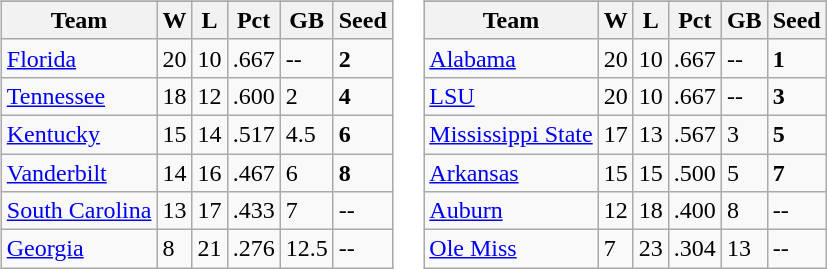<table>
<tr>
<td><br><table class="wikitable">
<tr>
</tr>
<tr>
<th>Team</th>
<th>W</th>
<th>L</th>
<th>Pct</th>
<th>GB</th>
<th>Seed</th>
</tr>
<tr>
<td><a href='#'>Florida</a></td>
<td>20</td>
<td>10</td>
<td>.667</td>
<td>--</td>
<td><strong>2</strong></td>
</tr>
<tr>
<td><a href='#'>Tennessee</a></td>
<td>18</td>
<td>12</td>
<td>.600</td>
<td>2</td>
<td><strong>4</strong></td>
</tr>
<tr>
<td><a href='#'>Kentucky</a></td>
<td>15</td>
<td>14</td>
<td>.517</td>
<td>4.5</td>
<td><strong>6</strong></td>
</tr>
<tr>
<td><a href='#'>Vanderbilt</a></td>
<td>14</td>
<td>16</td>
<td>.467</td>
<td>6</td>
<td><strong>8</strong></td>
</tr>
<tr>
<td><a href='#'>South Carolina</a></td>
<td>13</td>
<td>17</td>
<td>.433</td>
<td>7</td>
<td>--</td>
</tr>
<tr>
<td><a href='#'>Georgia</a></td>
<td>8</td>
<td>21</td>
<td>.276</td>
<td>12.5</td>
<td>--</td>
</tr>
</table>
</td>
<td><br><table class="wikitable">
<tr>
</tr>
<tr>
<th>Team</th>
<th>W</th>
<th>L</th>
<th>Pct</th>
<th>GB</th>
<th>Seed</th>
</tr>
<tr>
<td><a href='#'>Alabama</a></td>
<td>20</td>
<td>10</td>
<td>.667</td>
<td>--</td>
<td><strong>1</strong></td>
</tr>
<tr>
<td><a href='#'>LSU</a></td>
<td>20</td>
<td>10</td>
<td>.667</td>
<td>--</td>
<td><strong>3</strong></td>
</tr>
<tr>
<td><a href='#'>Mississippi State</a></td>
<td>17</td>
<td>13</td>
<td>.567</td>
<td>3</td>
<td><strong>5</strong></td>
</tr>
<tr>
<td><a href='#'>Arkansas</a></td>
<td>15</td>
<td>15</td>
<td>.500</td>
<td>5</td>
<td><strong>7</strong></td>
</tr>
<tr>
<td><a href='#'>Auburn</a></td>
<td>12</td>
<td>18</td>
<td>.400</td>
<td>8</td>
<td>--</td>
</tr>
<tr>
<td><a href='#'>Ole Miss</a></td>
<td>7</td>
<td>23</td>
<td>.304</td>
<td>13</td>
<td>--</td>
</tr>
</table>
</td>
</tr>
</table>
